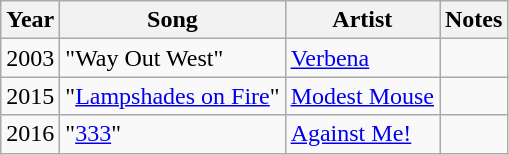<table class="wikitable sortable">
<tr>
<th>Year</th>
<th>Song</th>
<th>Artist</th>
<th class="unsortable">Notes</th>
</tr>
<tr>
<td>2003</td>
<td>"Way Out West"</td>
<td><a href='#'>Verbena</a></td>
<td></td>
</tr>
<tr>
<td>2015</td>
<td>"<a href='#'>Lampshades on Fire</a>"</td>
<td><a href='#'>Modest Mouse</a></td>
<td></td>
</tr>
<tr>
<td>2016</td>
<td>"<a href='#'>333</a>"</td>
<td><a href='#'>Against Me!</a></td>
<td></td>
</tr>
</table>
